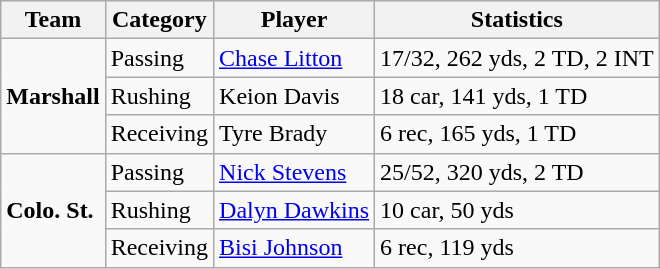<table class="wikitable">
<tr>
<th>Team</th>
<th>Category</th>
<th>Player</th>
<th>Statistics</th>
</tr>
<tr>
<td rowspan=3 style=><strong>Marshall</strong></td>
<td>Passing</td>
<td><a href='#'>Chase Litton</a></td>
<td>17/32, 262 yds, 2 TD, 2 INT</td>
</tr>
<tr>
<td>Rushing</td>
<td>Keion Davis</td>
<td>18 car, 141 yds, 1 TD</td>
</tr>
<tr>
<td>Receiving</td>
<td>Tyre Brady</td>
<td>6 rec, 165 yds, 1 TD</td>
</tr>
<tr>
<td rowspan=3 style=><strong>Colo. St.</strong></td>
<td>Passing</td>
<td><a href='#'>Nick Stevens</a></td>
<td>25/52, 320 yds, 2 TD</td>
</tr>
<tr>
<td>Rushing</td>
<td><a href='#'>Dalyn Dawkins</a></td>
<td>10 car, 50 yds</td>
</tr>
<tr>
<td>Receiving</td>
<td><a href='#'>Bisi Johnson</a></td>
<td>6 rec, 119 yds</td>
</tr>
</table>
